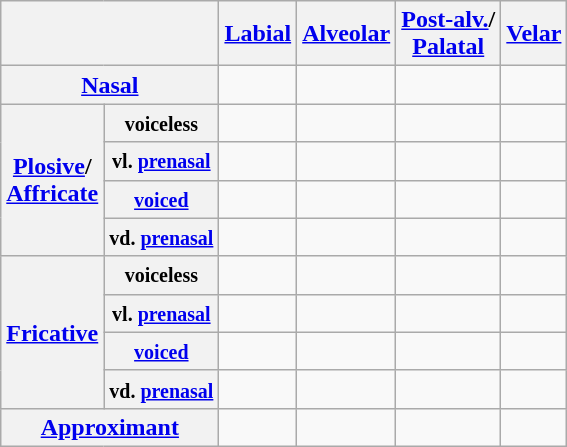<table class="wikitable" style="text-align:center">
<tr>
<th colspan="2"></th>
<th><a href='#'>Labial</a></th>
<th><a href='#'>Alveolar</a></th>
<th><a href='#'>Post-alv.</a>/<br><a href='#'>Palatal</a></th>
<th><a href='#'>Velar</a></th>
</tr>
<tr>
<th colspan="2"><a href='#'>Nasal</a></th>
<td></td>
<td></td>
<td></td>
<td></td>
</tr>
<tr>
<th rowspan="4"><a href='#'>Plosive</a>/<br><a href='#'>Affricate</a></th>
<th><small>voiceless</small></th>
<td></td>
<td></td>
<td></td>
<td></td>
</tr>
<tr>
<th><small>vl. <a href='#'>prenasal</a></small></th>
<td></td>
<td></td>
<td></td>
<td></td>
</tr>
<tr>
<th><a href='#'><small>voiced</small></a></th>
<td></td>
<td></td>
<td></td>
<td></td>
</tr>
<tr>
<th><small>vd. <a href='#'>prenasal</a></small></th>
<td></td>
<td></td>
<td></td>
<td></td>
</tr>
<tr>
<th rowspan="4"><a href='#'>Fricative</a></th>
<th><small>voiceless</small></th>
<td></td>
<td></td>
<td></td>
<td></td>
</tr>
<tr>
<th><small>vl. <a href='#'>prenasal</a></small></th>
<td></td>
<td></td>
<td></td>
<td></td>
</tr>
<tr>
<th><a href='#'><small>voiced</small></a></th>
<td></td>
<td></td>
<td></td>
<td></td>
</tr>
<tr>
<th><small>vd. <a href='#'>prenasal</a></small></th>
<td></td>
<td></td>
<td></td>
<td></td>
</tr>
<tr>
<th colspan="2"><a href='#'>Approximant</a></th>
<td></td>
<td></td>
<td></td>
<td></td>
</tr>
</table>
